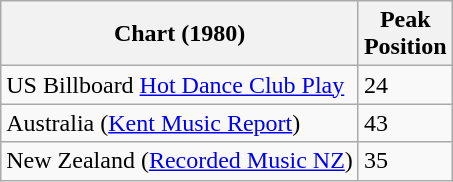<table class="wikitable sortable">
<tr>
<th>Chart (1980)</th>
<th>Peak<br>Position</th>
</tr>
<tr>
<td>US Billboard <a href='#'>Hot Dance Club Play</a></td>
<td>24</td>
</tr>
<tr>
<td>Australia (<a href='#'>Kent Music Report</a>)</td>
<td>43</td>
</tr>
<tr>
<td>New Zealand (<a href='#'>Recorded Music NZ</a>)</td>
<td>35</td>
</tr>
</table>
